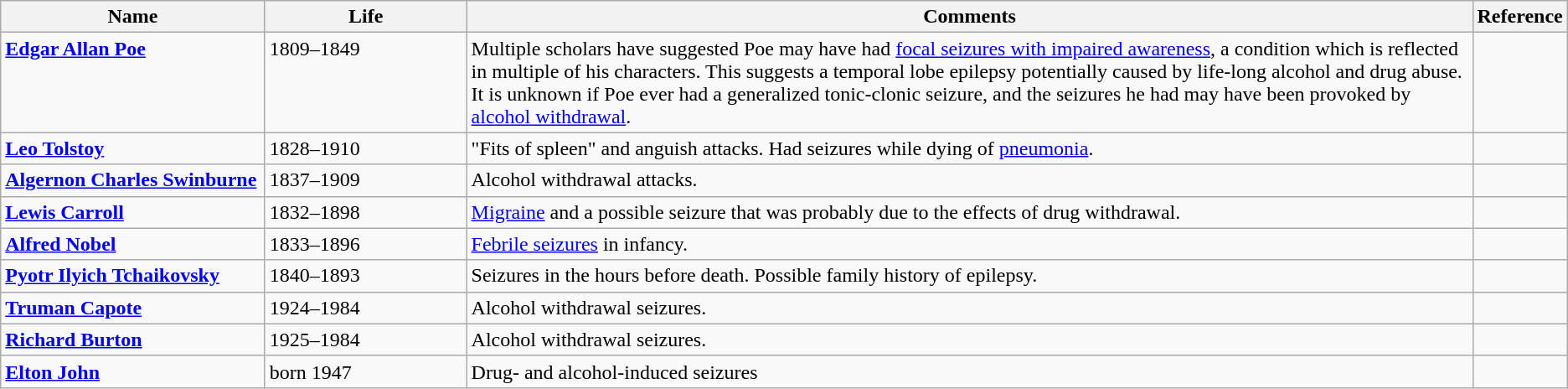<table class=wikitable>
<tr>
<th style="width:17%;">Name</th>
<th style="width:13%;">Life</th>
<th style="width:65%;">Comments</th>
<th style="width:5%;">Reference</th>
</tr>
<tr valign="top">
<td><strong><a href='#'>Edgar Allan Poe</a></strong></td>
<td>1809–1849</td>
<td>Multiple scholars have suggested Poe may have had <a href='#'>focal seizures with impaired awareness</a>, a condition which is reflected in multiple of his characters. This suggests a temporal lobe epilepsy potentially caused by life-long alcohol and drug abuse. It is unknown if Poe ever had a generalized tonic-clonic seizure, and the seizures he had may have been provoked by <a href='#'>alcohol withdrawal</a>.</td>
<td></td>
</tr>
<tr valign="top">
<td><strong><a href='#'>Leo Tolstoy</a></strong></td>
<td>1828–1910</td>
<td>"Fits of spleen" and anguish attacks. Had seizures while dying of <a href='#'>pneumonia</a>.</td>
<td></td>
</tr>
<tr valign="top">
<td><strong><a href='#'>Algernon Charles Swinburne</a></strong></td>
<td>1837–1909</td>
<td>Alcohol withdrawal attacks.</td>
<td></td>
</tr>
<tr valign="top">
<td><strong><a href='#'>Lewis Carroll</a></strong></td>
<td>1832–1898</td>
<td><a href='#'>Migraine</a> and a possible seizure that was probably due to the effects of drug withdrawal.</td>
<td></td>
</tr>
<tr valign="top">
<td><strong><a href='#'>Alfred Nobel</a></strong></td>
<td>1833–1896</td>
<td><a href='#'>Febrile seizures</a> in infancy.</td>
<td></td>
</tr>
<tr valign="top">
<td><strong><a href='#'>Pyotr Ilyich Tchaikovsky</a></strong></td>
<td>1840–1893</td>
<td>Seizures in the hours before death. Possible family history of epilepsy.</td>
<td></td>
</tr>
<tr valign="top">
<td><strong><a href='#'>Truman Capote</a></strong></td>
<td>1924–1984</td>
<td>Alcohol withdrawal seizures.</td>
<td></td>
</tr>
<tr valign="top">
<td><strong><a href='#'>Richard Burton</a></strong></td>
<td>1925–1984</td>
<td>Alcohol withdrawal seizures.</td>
<td></td>
</tr>
<tr>
<td><strong><a href='#'>Elton John</a></strong></td>
<td>born 1947</td>
<td>Drug- and alcohol-induced seizures</td>
<td></td>
</tr>
</table>
